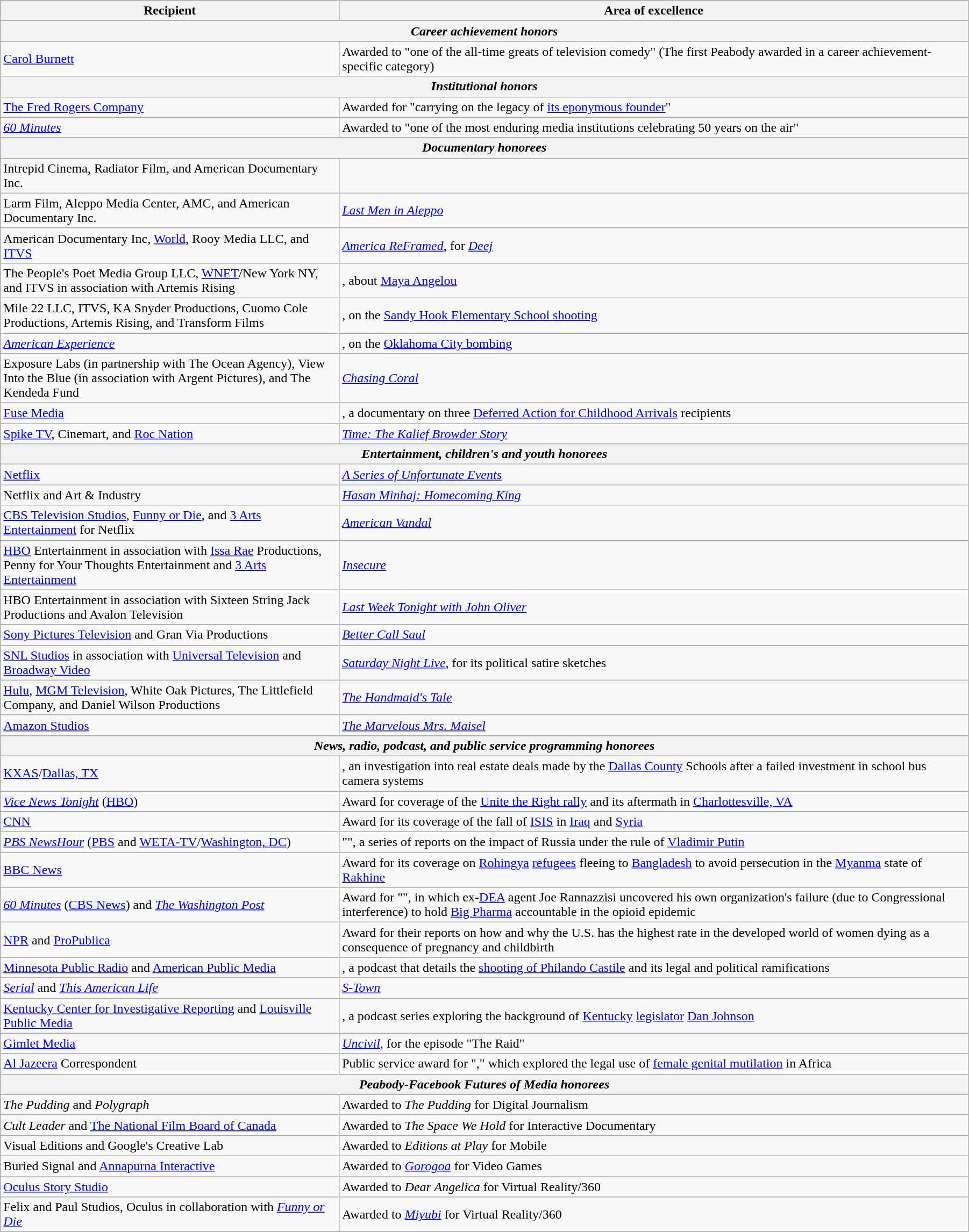<table class="wikitable" style="width:95%">
<tr style="background:#ccc;">
<th style="width:35%;">Recipient</th>
<th style="width:65%;">Area of excellence</th>
</tr>
<tr>
<th colspan="2"><em>Career achievement honors</em></th>
</tr>
<tr>
<td><a href='#'>Carol Burnett</a></td>
<td>Awarded to "one of the all-time greats of television comedy" (The first Peabody awarded in a career achievement-specific category)</td>
</tr>
<tr>
<th colspan="2"><em>Institutional honors</em></th>
</tr>
<tr>
<td><a href='#'>The Fred Rogers Company</a></td>
<td>Awarded for "carrying on the legacy of <a href='#'>its eponymous founder</a>"</td>
</tr>
<tr>
<td><em><a href='#'>60 Minutes</a></em></td>
<td>Awarded to "one of the most enduring media institutions celebrating 50 years on the air"</td>
</tr>
<tr>
<th colspan="2"><em>Documentary honorees</em></th>
</tr>
<tr>
<td>Intrepid Cinema, Radiator Film, and American Documentary Inc.<br></td>
<td><em></em></td>
</tr>
<tr>
<td>Larm Film, Aleppo Media Center, AMC, and American Documentary Inc.<br></td>
<td><em><a href='#'>Last Men in Aleppo</a></em></td>
</tr>
<tr>
<td>American Documentary Inc, <a href='#'>World</a>, Rooy Media LLC, and <a href='#'>ITVS</a></td>
<td><em><a href='#'>America ReFramed</a></em>, for <em><a href='#'>Deej</a></em></td>
</tr>
<tr>
<td>The People's Poet Media Group LLC, <a href='#'>WNET</a>/New York NY, and ITVS in association with Artemis Rising<br></td>
<td><em></em>, about <a href='#'>Maya Angelou</a></td>
</tr>
<tr>
<td>Mile 22 LLC, ITVS, KA Snyder Productions, Cuomo Cole Productions, Artemis Rising, and Transform Films<br></td>
<td><em></em>, on the <a href='#'>Sandy Hook Elementary School shooting</a></td>
</tr>
<tr>
<td><em><a href='#'>American Experience</a></em><br></td>
<td><em></em>, on the <a href='#'>Oklahoma City bombing</a></td>
</tr>
<tr>
<td>Exposure Labs (in partnership with The Ocean Agency), View Into the Blue (in association with Argent Pictures), and The Kendeda Fund<br></td>
<td><em><a href='#'>Chasing Coral</a></em></td>
</tr>
<tr>
<td><a href='#'>Fuse Media</a></td>
<td><em></em>, a documentary on three <a href='#'>Deferred Action for Childhood Arrivals</a> recipients</td>
</tr>
<tr>
<td><a href='#'>Spike TV</a>, Cinemart, and <a href='#'>Roc Nation</a></td>
<td><em><a href='#'>Time: The Kalief Browder Story</a></em></td>
</tr>
<tr>
<th colspan="2"><em>Entertainment, children's and youth honorees</em></th>
</tr>
<tr>
<td><a href='#'>Netflix</a></td>
<td><em><a href='#'>A Series of Unfortunate Events</a></em></td>
</tr>
<tr>
<td>Netflix and Art & Industry</td>
<td><em><a href='#'>Hasan Minhaj: Homecoming King</a></em></td>
</tr>
<tr>
<td><a href='#'>CBS Television Studios</a>, <a href='#'>Funny or Die</a>, and <a href='#'>3 Arts Entertainment</a> for Netflix</td>
<td><em><a href='#'>American Vandal</a></em></td>
</tr>
<tr>
<td><a href='#'>HBO</a> Entertainment in association with <a href='#'>Issa Rae</a> Productions, Penny for Your Thoughts Entertainment and <a href='#'>3 Arts Entertainment</a></td>
<td><em><a href='#'>Insecure</a></em></td>
</tr>
<tr>
<td>HBO Entertainment in association with Sixteen String Jack Productions and Avalon Television</td>
<td><em><a href='#'>Last Week Tonight with John Oliver</a></em></td>
</tr>
<tr>
<td><a href='#'>Sony Pictures Television</a> and Gran Via Productions</td>
<td><em><a href='#'>Better Call Saul</a></em></td>
</tr>
<tr>
<td><a href='#'>SNL Studios</a> in association with <a href='#'>Universal Television</a> and <a href='#'>Broadway Video</a></td>
<td><em><a href='#'>Saturday Night Live</a></em>, for its political satire sketches</td>
</tr>
<tr>
<td><a href='#'>Hulu</a>, <a href='#'>MGM Television</a>, White Oak Pictures, The Littlefield Company, and Daniel Wilson Productions</td>
<td><em><a href='#'>The Handmaid's Tale</a></em></td>
</tr>
<tr>
<td><a href='#'>Amazon Studios</a></td>
<td><em><a href='#'>The Marvelous Mrs. Maisel</a></em></td>
</tr>
<tr>
<th colspan="2"><em>News, radio, podcast, and public service programming honorees</em></th>
</tr>
<tr>
<td><a href='#'>KXAS</a>/<a href='#'>Dallas, TX</a></td>
<td><em></em>, an investigation into real estate deals made by the <a href='#'>Dallas County</a> Schools after a failed investment in school bus camera systems</td>
</tr>
<tr>
<td><em><a href='#'>Vice News Tonight</a></em> (<a href='#'>HBO</a>)</td>
<td>Award for coverage of the <a href='#'>Unite the Right rally</a> and its aftermath in <a href='#'>Charlottesville, VA</a></td>
</tr>
<tr>
<td><a href='#'>CNN</a></td>
<td>Award for its coverage of the fall of <a href='#'>ISIS</a> in <a href='#'>Iraq</a> and <a href='#'>Syria</a></td>
</tr>
<tr>
<td><em><a href='#'>PBS NewsHour</a></em> (<a href='#'>PBS</a> and <a href='#'>WETA-TV</a>/<a href='#'>Washington, DC</a>)</td>
<td>"", a series of reports on the impact of Russia under the rule of <a href='#'>Vladimir Putin</a></td>
</tr>
<tr>
<td><a href='#'>BBC News</a></td>
<td>Award for its coverage on <a href='#'>Rohingya</a> <a href='#'>refugees</a> fleeing to <a href='#'>Bangladesh</a> to avoid persecution in the <a href='#'>Myanma</a> state of <a href='#'>Rakhine</a></td>
</tr>
<tr>
<td><em><a href='#'>60 Minutes</a></em> (<a href='#'>CBS News</a>) and <em><a href='#'>The Washington Post</a></em></td>
<td>Award for "", in which ex-<a href='#'>DEA</a> agent Joe Rannazzisi uncovered his own organization's failure (due to Congressional interference) to hold <a href='#'>Big Pharma</a> accountable in the opioid epidemic</td>
</tr>
<tr>
<td><a href='#'>NPR</a> and <a href='#'>ProPublica</a></td>
<td>Award for their reports on how and why the U.S. has the highest rate in the developed world of women dying as a consequence of pregnancy and childbirth</td>
</tr>
<tr>
<td><a href='#'>Minnesota Public Radio</a> and <a href='#'>American Public Media</a></td>
<td><em></em>, a podcast that details the <a href='#'>shooting of Philando Castile</a> and its legal and political ramifications</td>
</tr>
<tr>
<td><em><a href='#'>Serial</a></em> and <em><a href='#'>This American Life</a></em></td>
<td><em><a href='#'>S-Town</a></em></td>
</tr>
<tr>
<td><a href='#'>Kentucky Center for Investigative Reporting</a> and <a href='#'>Louisville Public Media</a></td>
<td><em></em>, a podcast series exploring the background of <a href='#'>Kentucky</a> <a href='#'>legislator</a> <a href='#'>Dan Johnson</a></td>
</tr>
<tr>
<td><a href='#'>Gimlet Media</a></td>
<td><em><a href='#'>Uncivil</a></em>, for the episode "The Raid"</td>
</tr>
<tr>
<td><a href='#'>Al Jazeera</a> Correspondent</td>
<td>Public service award for "," which explored the legal use of <a href='#'>female genital mutilation</a> in Africa</td>
</tr>
<tr>
<th colspan="2"><em>Peabody-Facebook Futures of Media honorees</em></th>
</tr>
<tr>
<td><em>The Pudding</em> and <em>Polygraph</em></td>
<td>Awarded to <em>The Pudding</em> for Digital Journalism</td>
</tr>
<tr>
<td><em>Cult Leader</em> and <a href='#'>The National Film Board of Canada</a></td>
<td>Awarded to <em>The Space We Hold</em> for Interactive Documentary</td>
</tr>
<tr>
<td>Visual Editions and Google's Creative Lab</td>
<td>Awarded to <em>Editions at Play</em> for Mobile</td>
</tr>
<tr>
<td>Buried Signal and <a href='#'>Annapurna Interactive</a></td>
<td>Awarded to <em><a href='#'>Gorogoa</a></em> for Video Games</td>
</tr>
<tr>
<td><a href='#'>Oculus Story Studio</a></td>
<td>Awarded to <em>Dear Angelica</em> for Virtual Reality/360</td>
</tr>
<tr>
<td>Felix and Paul Studios, Oculus in collaboration with <em><a href='#'>Funny or Die</a></em></td>
<td>Awarded to <em><a href='#'>Miyubi</a></em> for Virtual Reality/360</td>
</tr>
</table>
